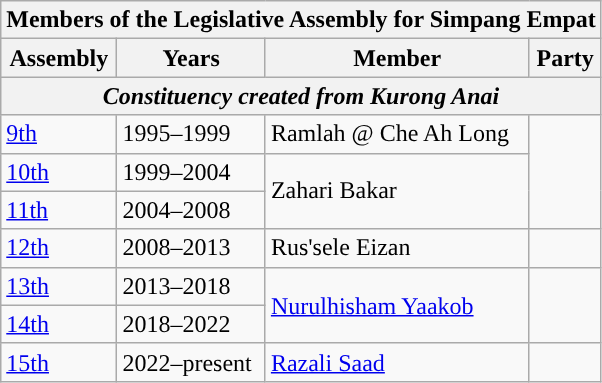<table class=wikitable>
<tr>
<th colspan=4>Members of the Legislative Assembly for Simpang Empat</th>
</tr>
<tr>
<th>Assembly</th>
<th>Years</th>
<th>Member</th>
<th>Party</th>
</tr>
<tr>
<th colspan=4 align=center><em>Constituency created from Kurong Anai</em></th>
</tr>
<tr>
<td><a href='#'>9th</a></td>
<td>1995–1999</td>
<td>Ramlah @ Che Ah Long</td>
<td rowspan=3></td>
</tr>
<tr>
<td><a href='#'>10th</a></td>
<td>1999–2004</td>
<td rowspan=2>Zahari Bakar</td>
</tr>
<tr>
<td><a href='#'>11th</a></td>
<td>2004–2008</td>
</tr>
<tr>
<td><a href='#'>12th</a></td>
<td>2008–2013</td>
<td>Rus'sele Eizan</td>
<td></td>
</tr>
<tr>
<td><a href='#'>13th</a></td>
<td>2013–2018</td>
<td rowspan=2><a href='#'>Nurulhisham Yaakob</a></td>
<td rowspan=2></td>
</tr>
<tr>
<td><a href='#'>14th</a></td>
<td>2018–2022</td>
</tr>
<tr>
<td><a href='#'>15th</a></td>
<td>2022–present</td>
<td><a href='#'>Razali Saad</a></td>
<td></td>
</tr>
</table>
